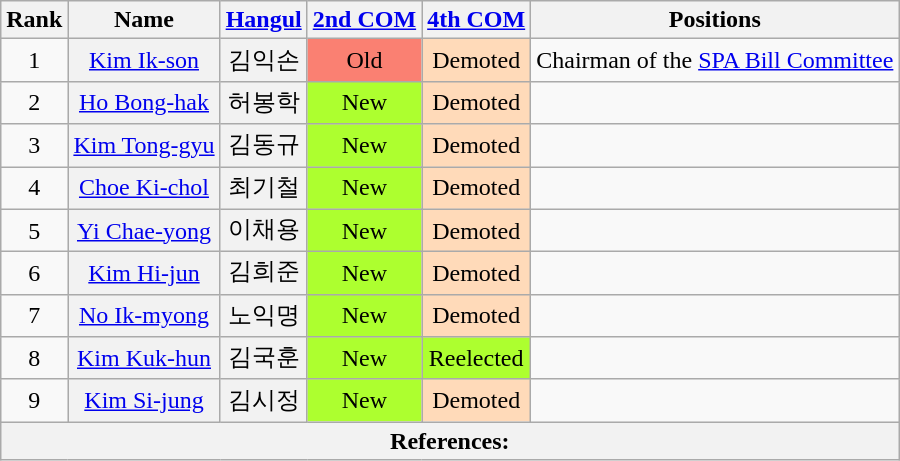<table class="wikitable sortable">
<tr>
<th>Rank</th>
<th>Name</th>
<th class="unsortable"><a href='#'>Hangul</a></th>
<th><a href='#'>2nd COM</a></th>
<th><a href='#'>4th COM</a></th>
<th>Positions</th>
</tr>
<tr>
<td align="center">1</td>
<th align="center" scope="row" style="font-weight:normal;"><a href='#'>Kim Ik-son</a></th>
<th align="center" scope="row" style="font-weight:normal;">김익손</th>
<td style="background: Salmon" align="center">Old</td>
<td style="background: PeachPuff" align="center">Demoted</td>
<td>Chairman of the <a href='#'>SPA Bill Committee</a></td>
</tr>
<tr>
<td align="center">2</td>
<th align="center" scope="row" style="font-weight:normal;"><a href='#'>Ho Bong-hak</a></th>
<th align="center" scope="row" style="font-weight:normal;">허봉학</th>
<td align="center" style="background: GreenYellow">New</td>
<td style="background: PeachPuff" align="center">Demoted</td>
<td></td>
</tr>
<tr>
<td align="center">3</td>
<th align="center" scope="row" style="font-weight:normal;"><a href='#'>Kim Tong-gyu</a></th>
<th align="center" scope="row" style="font-weight:normal;">김동규</th>
<td align="center" style="background: GreenYellow">New</td>
<td style="background: PeachPuff" align="center">Demoted</td>
<td></td>
</tr>
<tr>
<td align="center">4</td>
<th align="center" scope="row" style="font-weight:normal;"><a href='#'>Choe Ki-chol</a></th>
<th align="center" scope="row" style="font-weight:normal;">최기철</th>
<td align="center" style="background: GreenYellow">New</td>
<td style="background: PeachPuff" align="center">Demoted</td>
<td></td>
</tr>
<tr>
<td align="center">5</td>
<th align="center" scope="row" style="font-weight:normal;"><a href='#'>Yi Chae-yong</a></th>
<th align="center" scope="row" style="font-weight:normal;">이채용</th>
<td align="center" style="background: GreenYellow">New</td>
<td style="background: PeachPuff" align="center">Demoted</td>
<td></td>
</tr>
<tr>
<td align="center">6</td>
<th align="center" scope="row" style="font-weight:normal;"><a href='#'>Kim Hi-jun</a></th>
<th align="center" scope="row" style="font-weight:normal;">김희준</th>
<td align="center" style="background: GreenYellow">New</td>
<td style="background: PeachPuff" align="center">Demoted</td>
<td></td>
</tr>
<tr>
<td align="center">7</td>
<th align="center" scope="row" style="font-weight:normal;"><a href='#'>No Ik-myong</a></th>
<th align="center" scope="row" style="font-weight:normal;">노익명</th>
<td align="center" style="background: GreenYellow">New</td>
<td style="background: PeachPuff" align="center">Demoted</td>
<td></td>
</tr>
<tr>
<td align="center">8</td>
<th align="center" scope="row" style="font-weight:normal;"><a href='#'>Kim Kuk-hun</a></th>
<th align="center" scope="row" style="font-weight:normal;">김국훈</th>
<td align="center" style="background: GreenYellow">New</td>
<td align="center" style="background: GreenYellow">Reelected</td>
<td></td>
</tr>
<tr>
<td align="center">9</td>
<th align="center" scope="row" style="font-weight:normal;"><a href='#'>Kim Si-jung</a></th>
<th align="center" scope="row" style="font-weight:normal;">김시정</th>
<td align="center" style="background: GreenYellow">New</td>
<td style="background: PeachPuff" align="center">Demoted</td>
<td></td>
</tr>
<tr>
<th colspan="6" unsortable><strong>References:</strong><br></th>
</tr>
</table>
